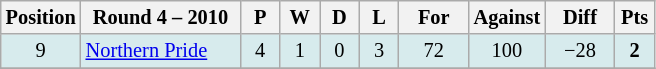<table class="wikitable" style="text-align:center; font-size:85%;">
<tr>
<th width=40 abbr="Position">Position</th>
<th width=100>Round 4 – 2010</th>
<th width=20 abbr="Played">P</th>
<th width=20 abbr="Won">W</th>
<th width=20 abbr="Drawn">D</th>
<th width=20 abbr="Lost">L</th>
<th width=40 abbr="Points for">For</th>
<th width=40 abbr="Points against">Against</th>
<th width=40 abbr="Points difference">Diff</th>
<th width=20 abbr="Points">Pts</th>
</tr>
<tr style="background: #d7ebed;">
<td>9</td>
<td style="text-align:left;"> <a href='#'>Northern Pride</a></td>
<td>4</td>
<td>1</td>
<td>0</td>
<td>3</td>
<td>72</td>
<td>100</td>
<td>−28</td>
<td><strong>2</strong></td>
</tr>
<tr>
</tr>
</table>
